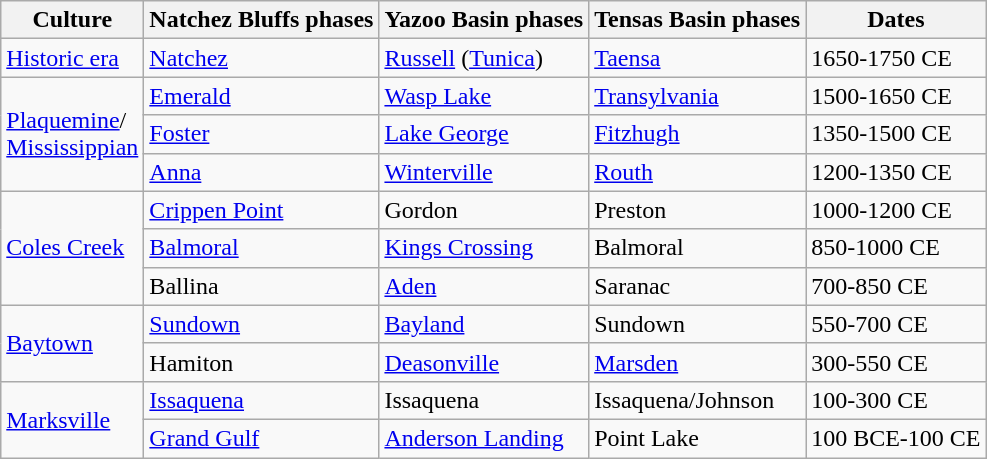<table class="wikitable">
<tr>
<th>Culture</th>
<th>Natchez Bluffs phases</th>
<th>Yazoo Basin phases</th>
<th>Tensas Basin phases</th>
<th>Dates</th>
</tr>
<tr>
<td rowspan="1"><a href='#'>Historic era</a></td>
<td><a href='#'>Natchez</a></td>
<td><a href='#'>Russell</a> (<a href='#'>Tunica</a>)</td>
<td><a href='#'>Taensa</a></td>
<td>1650-1750 CE</td>
</tr>
<tr>
<td rowspan="3"><a href='#'>Plaquemine</a>/<br><a href='#'>Mississippian</a></td>
<td><a href='#'>Emerald</a></td>
<td><a href='#'>Wasp Lake</a></td>
<td><a href='#'>Transylvania</a></td>
<td>1500-1650 CE</td>
</tr>
<tr>
<td><a href='#'>Foster</a></td>
<td><a href='#'>Lake George</a></td>
<td><a href='#'>Fitzhugh</a></td>
<td>1350-1500 CE</td>
</tr>
<tr>
<td><a href='#'>Anna</a></td>
<td><a href='#'>Winterville</a></td>
<td><a href='#'>Routh</a></td>
<td>1200-1350 CE</td>
</tr>
<tr>
<td rowspan=3><a href='#'>Coles Creek</a></td>
<td><a href='#'>Crippen Point</a></td>
<td>Gordon</td>
<td>Preston</td>
<td>1000-1200 CE</td>
</tr>
<tr>
<td><a href='#'>Balmoral</a></td>
<td><a href='#'>Kings Crossing</a></td>
<td>Balmoral</td>
<td>850-1000 CE</td>
</tr>
<tr>
<td>Ballina</td>
<td><a href='#'>Aden</a></td>
<td>Saranac</td>
<td>700-850 CE</td>
</tr>
<tr>
<td rowspan="2"><a href='#'>Baytown</a></td>
<td><a href='#'>Sundown</a></td>
<td><a href='#'>Bayland</a></td>
<td>Sundown</td>
<td>550-700 CE</td>
</tr>
<tr>
<td>Hamiton</td>
<td><a href='#'>Deasonville</a></td>
<td><a href='#'>Marsden</a></td>
<td>300-550 CE</td>
</tr>
<tr>
<td rowspan="2"><a href='#'>Marksville</a></td>
<td><a href='#'>Issaquena</a></td>
<td>Issaquena</td>
<td>Issaquena/Johnson</td>
<td>100-300 CE</td>
</tr>
<tr>
<td><a href='#'>Grand Gulf</a></td>
<td><a href='#'>Anderson Landing</a></td>
<td>Point Lake</td>
<td>100 BCE-100 CE</td>
</tr>
</table>
